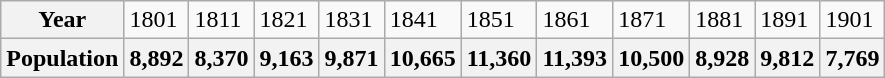<table class="wikitable">
<tr>
<th>Year</th>
<td>1801</td>
<td>1811</td>
<td>1821</td>
<td>1831</td>
<td>1841</td>
<td>1851</td>
<td>1861</td>
<td>1871</td>
<td>1881</td>
<td>1891</td>
<td>1901</td>
</tr>
<tr>
<th>Population</th>
<th>8,892</th>
<th>8,370</th>
<th>9,163</th>
<th>9,871</th>
<th>10,665</th>
<th>11,360</th>
<th>11,393</th>
<th>10,500</th>
<th>8,928</th>
<th>9,812</th>
<th>7,769</th>
</tr>
</table>
